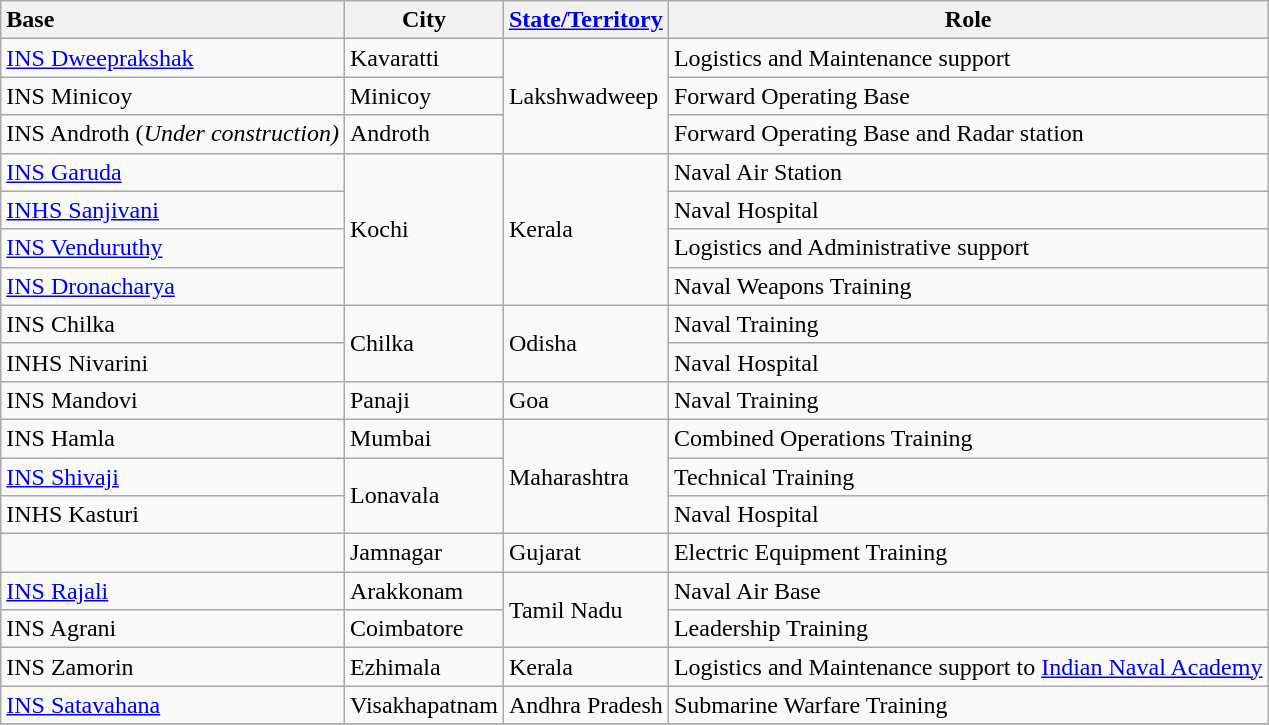<table class="wikitable sortable">
<tr>
<th style="text-align:left;">Base</th>
<th>City</th>
<th style="text-align:left;"><a href='#'>State/Territory</a></th>
<th>Role</th>
</tr>
<tr>
<td><a href='#'>INS Dweeprakshak</a></td>
<td>Kavaratti</td>
<td rowspan="3">Lakshwadweep</td>
<td>Logistics and Maintenance support</td>
</tr>
<tr>
<td>INS Minicoy</td>
<td>Minicoy</td>
<td>Forward Operating Base</td>
</tr>
<tr>
<td>INS Androth (<em>Under construction)</em></td>
<td>Androth</td>
<td>Forward Operating Base and Radar station</td>
</tr>
<tr>
<td><a href='#'>INS Garuda</a></td>
<td rowspan="4">Kochi</td>
<td rowspan="4">Kerala</td>
<td>Naval Air Station</td>
</tr>
<tr>
<td><a href='#'>INHS Sanjivani</a></td>
<td>Naval Hospital</td>
</tr>
<tr>
<td><a href='#'>INS Venduruthy</a></td>
<td>Logistics and Administrative support</td>
</tr>
<tr>
<td><a href='#'>INS Dronacharya</a></td>
<td>Naval Weapons Training</td>
</tr>
<tr>
<td>INS Chilka</td>
<td rowspan="2">Chilka</td>
<td rowspan="2">Odisha</td>
<td>Naval Training</td>
</tr>
<tr>
<td>INHS Nivarini</td>
<td>Naval Hospital</td>
</tr>
<tr>
<td>INS Mandovi</td>
<td>Panaji</td>
<td>Goa</td>
<td>Naval Training</td>
</tr>
<tr>
<td>INS Hamla</td>
<td>Mumbai</td>
<td rowspan="3">Maharashtra</td>
<td>Combined Operations Training</td>
</tr>
<tr>
<td><a href='#'>INS Shivaji</a></td>
<td rowspan="2">Lonavala</td>
<td>Technical Training</td>
</tr>
<tr>
<td>INHS Kasturi</td>
<td>Naval Hospital</td>
</tr>
<tr>
<td></td>
<td>Jamnagar</td>
<td>Gujarat</td>
<td>Electric Equipment Training</td>
</tr>
<tr>
<td><a href='#'>INS Rajali</a></td>
<td>Arakkonam</td>
<td rowspan="2">Tamil Nadu</td>
<td>Naval Air Base</td>
</tr>
<tr>
<td>INS Agrani</td>
<td>Coimbatore</td>
<td>Leadership Training</td>
</tr>
<tr>
<td>INS Zamorin</td>
<td>Ezhimala</td>
<td>Kerala</td>
<td>Logistics and Maintenance support to <a href='#'>Indian Naval Academy</a></td>
</tr>
<tr>
<td><a href='#'>INS Satavahana</a></td>
<td>Visakhapatnam</td>
<td>Andhra Pradesh</td>
<td>Submarine Warfare Training</td>
</tr>
<tr>
</tr>
</table>
